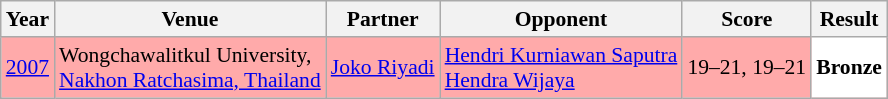<table class="sortable wikitable" style="font-size: 90%">
<tr>
<th>Year</th>
<th>Venue</th>
<th>Partner</th>
<th>Opponent</th>
<th>Score</th>
<th>Result</th>
</tr>
<tr style="background:#FFAAAA">
<td align="center"><a href='#'>2007</a></td>
<td align="left">Wongchawalitkul University,<br><a href='#'>Nakhon Ratchasima, Thailand</a></td>
<td align="left"> <a href='#'>Joko Riyadi</a></td>
<td align="left"> <a href='#'>Hendri Kurniawan Saputra</a> <br>  <a href='#'>Hendra Wijaya</a></td>
<td align="left">19–21, 19–21</td>
<td style="text-align:left; background:white"> <strong>Bronze</strong></td>
</tr>
</table>
